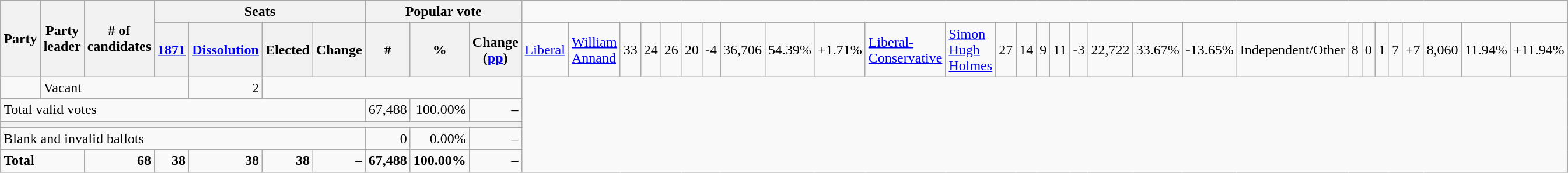<table class="wikitable">
<tr>
<th rowspan="2" colspan="2">Party</th>
<th rowspan="2">Party leader</th>
<th rowspan="2"># of<br>candidates</th>
<th colspan="4">Seats</th>
<th colspan="3">Popular vote</th>
</tr>
<tr>
<th><a href='#'>1871</a></th>
<th><span><a href='#'>Dissolution</a></span></th>
<th>Elected</th>
<th>Change</th>
<th>#</th>
<th>%</th>
<th>Change (<a href='#'>pp</a>)<br></th>
<td><a href='#'>Liberal</a></td>
<td><a href='#'>William Annand</a></td>
<td align="right">33</td>
<td align="right">24</td>
<td align="right">26</td>
<td align="right">20</td>
<td align="right">-4</td>
<td align="right">36,706</td>
<td align="right">54.39%</td>
<td align="right">+1.71%<br></td>
<td><a href='#'>Liberal-Conservative</a></td>
<td><a href='#'>Simon Hugh Holmes</a></td>
<td align="right">27</td>
<td align="right">14</td>
<td align="right">9</td>
<td align="right">11</td>
<td align="right">-3</td>
<td align="right">22,722</td>
<td align="right">33.67%</td>
<td align="right">-13.65%<br></td>
<td colspan=2>Independent/Other</td>
<td align="right">8</td>
<td align="right">0</td>
<td align="right">1</td>
<td align="right">7</td>
<td align="right">+7</td>
<td align="right">8,060</td>
<td align="right">11.94%</td>
<td align="right">+11.94%</td>
</tr>
<tr>
<td> </td>
<td colspan=4>Vacant</td>
<td align="right">2</td>
<td colspan=5> </td>
</tr>
<tr>
<td colspan="8">Total valid votes</td>
<td align="right">67,488</td>
<td align="right">100.00%</td>
<td align="right">–</td>
</tr>
<tr>
<th colspan="11"></th>
</tr>
<tr>
<td colspan="8">Blank and invalid ballots</td>
<td align="right">0</td>
<td align="right">0.00%</td>
<td align="right">–</td>
</tr>
<tr>
<td colspan=3><strong>Total</strong></td>
<td align="right"><strong>68</strong></td>
<td align="right"><strong>38</strong></td>
<td align="right"><strong>38</strong></td>
<td align="right"><strong>38</strong></td>
<td align="right">–</td>
<td align="right"><strong>67,488</strong></td>
<td align="right"><strong>100.00%</strong></td>
<td align="right">–</td>
</tr>
</table>
